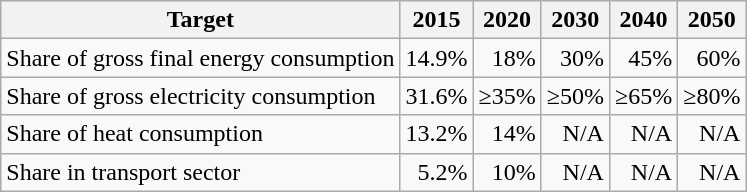<table style="text-align: right" class="wikitable">
<tr>
<th>Target</th>
<th>2015</th>
<th>2020</th>
<th>2030</th>
<th>2040</th>
<th>2050</th>
</tr>
<tr>
<td align="left">Share of gross final energy consumption</td>
<td>14.9%</td>
<td>18%</td>
<td>30%</td>
<td>45%</td>
<td>60%</td>
</tr>
<tr>
<td align="left">Share of gross electricity consumption</td>
<td>31.6%</td>
<td>≥35%</td>
<td>≥50%</td>
<td>≥65%</td>
<td>≥80%</td>
</tr>
<tr>
<td align="left">Share of heat consumption</td>
<td>13.2%</td>
<td>14%</td>
<td>N/A</td>
<td>N/A</td>
<td>N/A</td>
</tr>
<tr>
<td align="left">Share in transport sector</td>
<td>5.2%</td>
<td>10%</td>
<td>N/A</td>
<td>N/A</td>
<td>N/A</td>
</tr>
</table>
